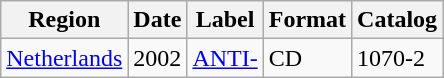<table class="wikitable">
<tr>
<th>Region</th>
<th>Date</th>
<th>Label</th>
<th>Format</th>
<th>Catalog</th>
</tr>
<tr>
<td><a href='#'>Netherlands</a></td>
<td>2002</td>
<td><a href='#'>ANTI-</a></td>
<td>CD</td>
<td>1070-2</td>
</tr>
</table>
